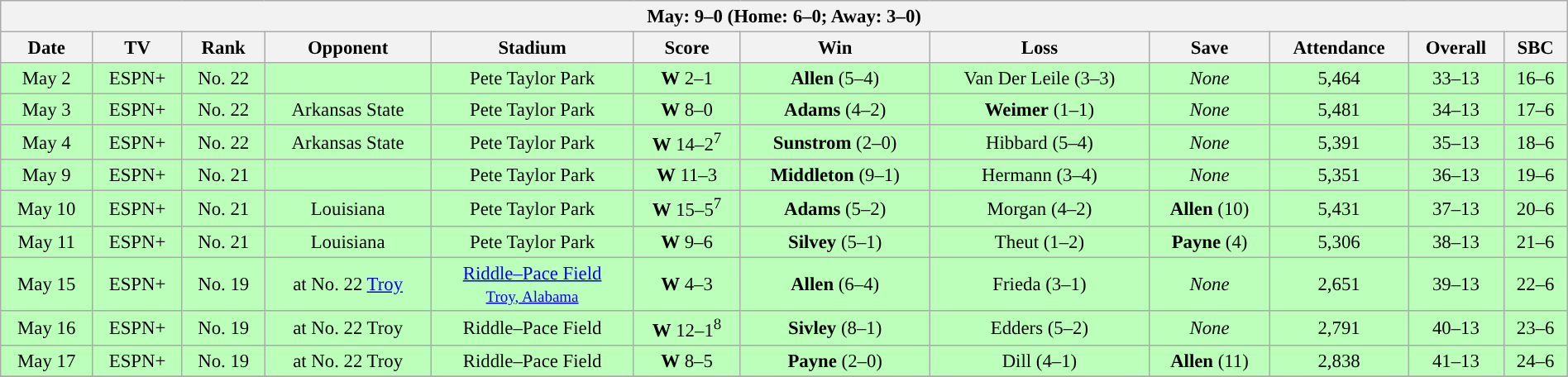<table class="wikitable collapsible" style="margin:auto; width:100%; text-align:center; font-size:95%">
<tr>
<th colspan=12>May: 9–0 (Home: 6–0; Away: 3–0)</th>
</tr>
<tr>
<th>Date</th>
<th>TV</th>
<th>Rank</th>
<th>Opponent</th>
<th>Stadium</th>
<th>Score</th>
<th>Win</th>
<th>Loss</th>
<th>Save</th>
<th>Attendance</th>
<th>Overall</th>
<th>SBC</th>
</tr>
<tr style="background:#bfb">
<td>May 2</td>
<td>ESPN+</td>
<td>No. 22</td>
<td></td>
<td>Pete Taylor Park</td>
<td><strong>W</strong> 2–1</td>
<td><strong>Allen</strong> (5–4)</td>
<td>Van Der Leile (3–3)</td>
<td><em>None</em></td>
<td>5,464</td>
<td>33–13</td>
<td>16–6</td>
</tr>
<tr style="background:#bfb">
<td>May 3</td>
<td>ESPN+</td>
<td>No. 22</td>
<td>Arkansas State</td>
<td>Pete Taylor Park</td>
<td><strong>W</strong> 8–0</td>
<td><strong>Adams</strong> (4–2)</td>
<td><strong>Weimer</strong> (1–1)</td>
<td><em>None</em></td>
<td>5,481</td>
<td>34–13</td>
<td>17–6</td>
</tr>
<tr style="background:#bfb">
<td>May 4</td>
<td>ESPN+</td>
<td>No. 22</td>
<td>Arkansas State</td>
<td>Pete Taylor Park</td>
<td><strong>W</strong> 14–2<sup>7</sup></td>
<td><strong>Sunstrom</strong> (2–0)</td>
<td>Hibbard (5–4)</td>
<td><em>None</em></td>
<td>5,391</td>
<td>35–13</td>
<td>18–6</td>
</tr>
<tr style="background:#bfb">
<td>May 9</td>
<td>ESPN+</td>
<td>No. 21</td>
<td></td>
<td>Pete Taylor Park</td>
<td><strong>W</strong> 11–3</td>
<td><strong>Middleton</strong> (9–1)</td>
<td>Hermann (3–4)</td>
<td><em>None</em></td>
<td>5,351</td>
<td>36–13</td>
<td>19–6</td>
</tr>
<tr style="background:#bfb">
<td>May 10</td>
<td>ESPN+</td>
<td>No. 21</td>
<td>Louisiana</td>
<td>Pete Taylor Park</td>
<td><strong>W</strong> 15–5<sup>7</sup></td>
<td><strong>Adams</strong> (5–2)</td>
<td>Morgan (4–2)</td>
<td><strong>Allen</strong> (10)</td>
<td>5,431</td>
<td>37–13</td>
<td>20–6</td>
</tr>
<tr style="background:#bfb">
<td>May 11</td>
<td>ESPN+</td>
<td>No. 21</td>
<td>Louisiana</td>
<td>Pete Taylor Park</td>
<td><strong>W</strong> 9–6</td>
<td><strong>Silvey</strong> (5–1)</td>
<td>Theut (1–2)</td>
<td><strong>Payne</strong> (4)</td>
<td>5,306</td>
<td>38–13</td>
<td>21–6</td>
</tr>
<tr style="background:#bfb">
<td>May 15</td>
<td>ESPN+</td>
<td>No. 19</td>
<td>at No. 22 <a href='#'>Troy</a></td>
<td><a href='#'>Riddle–Pace Field</a><br><small><a href='#'>Troy, Alabama</a></small></td>
<td><strong>W</strong> 4–3</td>
<td><strong>Allen</strong> (6–4)</td>
<td>Frieda (3–1)</td>
<td><em>None</em></td>
<td>2,651</td>
<td>39–13</td>
<td>22–6</td>
</tr>
<tr style="background:#bfb">
<td>May 16</td>
<td>ESPN+</td>
<td>No. 19</td>
<td>at No. 22 Troy</td>
<td>Riddle–Pace Field</td>
<td><strong>W</strong> 12–1<sup>8</sup></td>
<td><strong>Sivley</strong> (8–1)</td>
<td>Edders (5–2)</td>
<td><em>None</em></td>
<td>2,791</td>
<td>40–13</td>
<td>23–6</td>
</tr>
<tr style="background:#bfb">
<td>May 17</td>
<td>ESPN+</td>
<td>No. 19</td>
<td>at No. 22 Troy</td>
<td>Riddle–Pace Field</td>
<td><strong>W</strong> 8–5</td>
<td><strong>Payne</strong> (2–0)</td>
<td>Dill (4–1)</td>
<td><strong>Allen</strong> (11)</td>
<td>2,838</td>
<td>41–13</td>
<td>24–6</td>
</tr>
<tr>
</tr>
</table>
